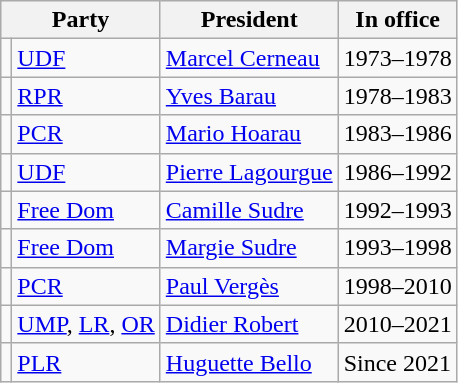<table class="wikitable">
<tr>
<th colspan="2">Party</th>
<th>President</th>
<th>In office</th>
</tr>
<tr>
<td></td>
<td><a href='#'>UDF</a></td>
<td><a href='#'>Marcel Cerneau</a></td>
<td>1973–1978</td>
</tr>
<tr>
<td></td>
<td><a href='#'>RPR</a></td>
<td><a href='#'>Yves Barau</a></td>
<td>1978–1983</td>
</tr>
<tr>
<td></td>
<td><a href='#'>PCR</a></td>
<td><a href='#'>Mario Hoarau</a></td>
<td>1983–1986</td>
</tr>
<tr>
<td></td>
<td><a href='#'>UDF</a></td>
<td><a href='#'>Pierre Lagourgue</a></td>
<td>1986–1992</td>
</tr>
<tr>
<td></td>
<td><a href='#'>Free Dom</a></td>
<td><a href='#'>Camille Sudre</a></td>
<td>1992–1993</td>
</tr>
<tr>
<td></td>
<td><a href='#'>Free Dom</a></td>
<td><a href='#'>Margie Sudre</a></td>
<td>1993–1998</td>
</tr>
<tr>
<td></td>
<td><a href='#'>PCR</a></td>
<td><a href='#'>Paul Vergès</a></td>
<td>1998–2010</td>
</tr>
<tr>
<td></td>
<td><a href='#'>UMP</a>, <a href='#'>LR</a>, <a href='#'>OR</a></td>
<td><a href='#'>Didier Robert</a></td>
<td>2010–2021</td>
</tr>
<tr>
<td></td>
<td><a href='#'>PLR</a></td>
<td><a href='#'>Huguette Bello</a></td>
<td>Since 2021</td>
</tr>
</table>
